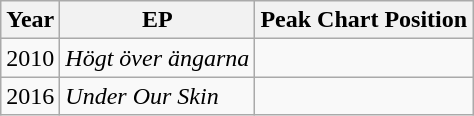<table class="wikitable plainrowheaders">
<tr>
<th>Year</th>
<th>EP</th>
<th>Peak Chart Position</th>
</tr>
<tr>
<td>2010</td>
<td><em>Högt över ängarna</em></td>
<td></td>
</tr>
<tr>
<td>2016</td>
<td><em>Under Our Skin</em></td>
<td></td>
</tr>
</table>
